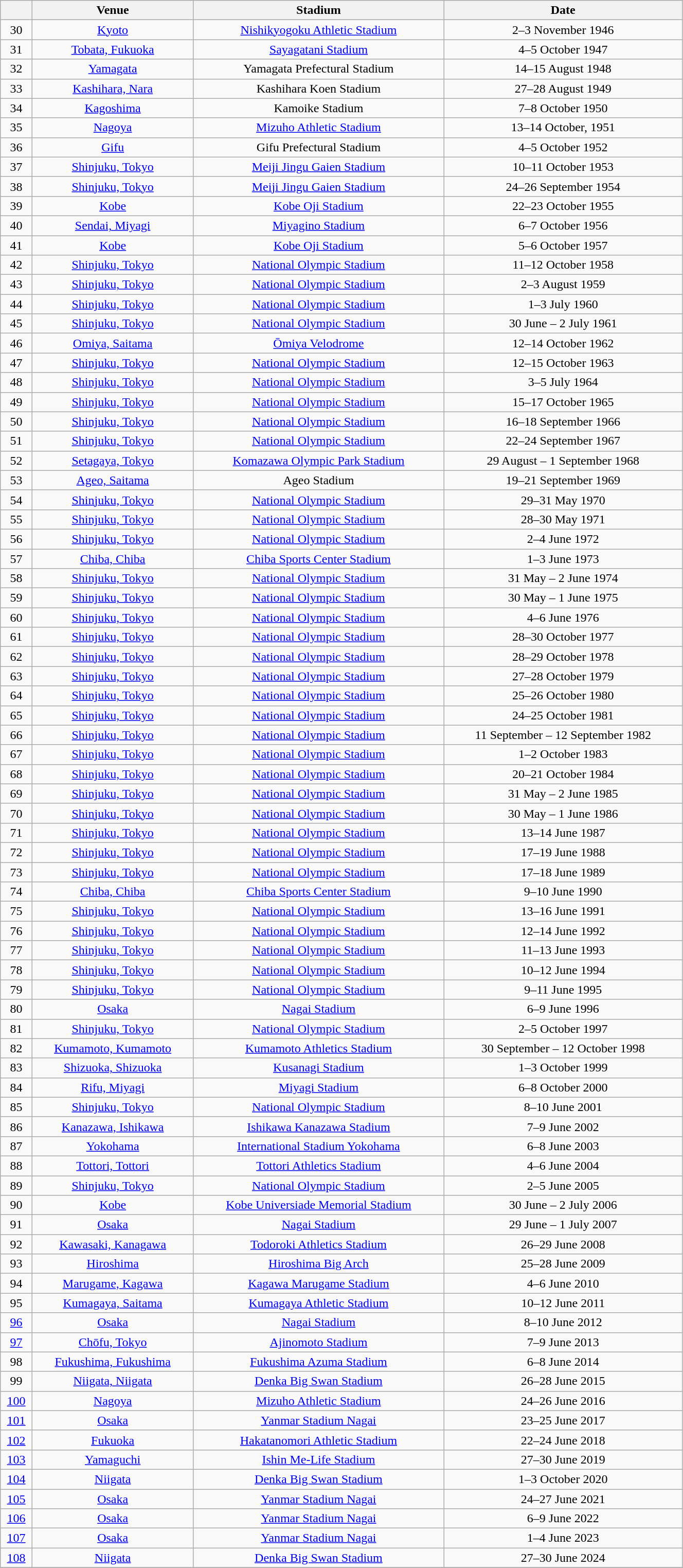<table class="wikitable sortable" style=" text-align:center; font-size:100%;" width="70%">
<tr>
<th></th>
<th>Venue</th>
<th>Stadium</th>
<th>Date</th>
</tr>
<tr>
<td>30</td>
<td><a href='#'>Kyoto</a></td>
<td><a href='#'>Nishikyogoku Athletic Stadium</a></td>
<td>2–3 November 1946</td>
</tr>
<tr>
<td>31</td>
<td><a href='#'>Tobata, Fukuoka</a></td>
<td><a href='#'>Sayagatani Stadium</a></td>
<td>4–5 October 1947</td>
</tr>
<tr>
<td>32</td>
<td><a href='#'>Yamagata</a></td>
<td>Yamagata Prefectural Stadium</td>
<td>14–15 August 1948</td>
</tr>
<tr>
<td>33</td>
<td><a href='#'>Kashihara, Nara</a></td>
<td>Kashihara Koen Stadium</td>
<td>27–28 August 1949</td>
</tr>
<tr>
<td>34</td>
<td><a href='#'>Kagoshima</a></td>
<td>Kamoike Stadium</td>
<td>7–8 October 1950</td>
</tr>
<tr>
<td>35</td>
<td><a href='#'>Nagoya</a></td>
<td><a href='#'>Mizuho Athletic Stadium</a></td>
<td>13–14 October, 1951</td>
</tr>
<tr>
<td>36</td>
<td><a href='#'>Gifu</a></td>
<td>Gifu Prefectural Stadium</td>
<td>4–5 October 1952</td>
</tr>
<tr>
<td>37</td>
<td><a href='#'>Shinjuku, Tokyo</a></td>
<td><a href='#'>Meiji Jingu Gaien Stadium</a></td>
<td>10–11 October 1953</td>
</tr>
<tr>
<td>38</td>
<td><a href='#'>Shinjuku, Tokyo</a></td>
<td><a href='#'>Meiji Jingu Gaien Stadium</a></td>
<td>24–26 September 1954</td>
</tr>
<tr>
<td>39</td>
<td><a href='#'>Kobe</a></td>
<td><a href='#'>Kobe Oji Stadium</a></td>
<td>22–23 October 1955</td>
</tr>
<tr>
<td>40</td>
<td><a href='#'>Sendai, Miyagi</a></td>
<td><a href='#'>Miyagino Stadium</a></td>
<td>6–7 October 1956</td>
</tr>
<tr>
<td>41</td>
<td><a href='#'>Kobe</a></td>
<td><a href='#'>Kobe Oji Stadium</a></td>
<td>5–6 October 1957</td>
</tr>
<tr>
<td>42</td>
<td><a href='#'>Shinjuku, Tokyo</a></td>
<td><a href='#'>National Olympic Stadium</a></td>
<td>11–12 October 1958</td>
</tr>
<tr>
<td>43</td>
<td><a href='#'>Shinjuku, Tokyo</a></td>
<td><a href='#'>National Olympic Stadium</a></td>
<td>2–3 August 1959</td>
</tr>
<tr>
<td>44</td>
<td><a href='#'>Shinjuku, Tokyo</a></td>
<td><a href='#'>National Olympic Stadium</a></td>
<td>1–3 July 1960</td>
</tr>
<tr>
<td>45</td>
<td><a href='#'>Shinjuku, Tokyo</a></td>
<td><a href='#'>National Olympic Stadium</a></td>
<td>30 June – 2 July 1961</td>
</tr>
<tr>
<td>46</td>
<td><a href='#'>Omiya, Saitama</a></td>
<td><a href='#'>Ōmiya Velodrome</a></td>
<td>12–14 October 1962</td>
</tr>
<tr>
<td>47</td>
<td><a href='#'>Shinjuku, Tokyo</a></td>
<td><a href='#'>National Olympic Stadium</a></td>
<td>12–15 October 1963</td>
</tr>
<tr>
<td>48</td>
<td><a href='#'>Shinjuku, Tokyo</a></td>
<td><a href='#'>National Olympic Stadium</a></td>
<td>3–5 July 1964</td>
</tr>
<tr>
<td>49</td>
<td><a href='#'>Shinjuku, Tokyo</a></td>
<td><a href='#'>National Olympic Stadium</a></td>
<td>15–17 October 1965</td>
</tr>
<tr>
<td>50</td>
<td><a href='#'>Shinjuku, Tokyo</a></td>
<td><a href='#'>National Olympic Stadium</a></td>
<td>16–18 September 1966</td>
</tr>
<tr>
<td>51</td>
<td><a href='#'>Shinjuku, Tokyo</a></td>
<td><a href='#'>National Olympic Stadium</a></td>
<td>22–24 September 1967</td>
</tr>
<tr>
<td>52</td>
<td><a href='#'>Setagaya, Tokyo</a></td>
<td><a href='#'>Komazawa Olympic Park Stadium</a></td>
<td>29 August – 1 September 1968</td>
</tr>
<tr>
<td>53</td>
<td><a href='#'>Ageo, Saitama</a></td>
<td>Ageo Stadium</td>
<td>19–21 September 1969</td>
</tr>
<tr>
<td>54</td>
<td><a href='#'>Shinjuku, Tokyo</a></td>
<td><a href='#'>National Olympic Stadium</a></td>
<td>29–31 May 1970</td>
</tr>
<tr>
<td>55</td>
<td><a href='#'>Shinjuku, Tokyo</a></td>
<td><a href='#'>National Olympic Stadium</a></td>
<td>28–30 May 1971</td>
</tr>
<tr>
<td>56</td>
<td><a href='#'>Shinjuku, Tokyo</a></td>
<td><a href='#'>National Olympic Stadium</a></td>
<td>2–4 June 1972</td>
</tr>
<tr>
<td>57</td>
<td><a href='#'>Chiba, Chiba</a></td>
<td><a href='#'>Chiba Sports Center Stadium</a></td>
<td>1–3 June 1973</td>
</tr>
<tr>
<td>58</td>
<td><a href='#'>Shinjuku, Tokyo</a></td>
<td><a href='#'>National Olympic Stadium</a></td>
<td>31 May – 2 June 1974</td>
</tr>
<tr>
<td>59</td>
<td><a href='#'>Shinjuku, Tokyo</a></td>
<td><a href='#'>National Olympic Stadium</a></td>
<td>30 May – 1 June 1975</td>
</tr>
<tr>
<td>60</td>
<td><a href='#'>Shinjuku, Tokyo</a></td>
<td><a href='#'>National Olympic Stadium</a></td>
<td>4–6 June 1976</td>
</tr>
<tr>
<td>61</td>
<td><a href='#'>Shinjuku, Tokyo</a></td>
<td><a href='#'>National Olympic Stadium</a></td>
<td>28–30 October 1977</td>
</tr>
<tr>
<td>62</td>
<td><a href='#'>Shinjuku, Tokyo</a></td>
<td><a href='#'>National Olympic Stadium</a></td>
<td>28–29 October 1978</td>
</tr>
<tr>
<td>63</td>
<td><a href='#'>Shinjuku, Tokyo</a></td>
<td><a href='#'>National Olympic Stadium</a></td>
<td>27–28 October 1979</td>
</tr>
<tr>
<td>64</td>
<td><a href='#'>Shinjuku, Tokyo</a></td>
<td><a href='#'>National Olympic Stadium</a></td>
<td>25–26 October 1980</td>
</tr>
<tr>
<td>65</td>
<td><a href='#'>Shinjuku, Tokyo</a></td>
<td><a href='#'>National Olympic Stadium</a></td>
<td>24–25 October 1981</td>
</tr>
<tr>
<td>66</td>
<td><a href='#'>Shinjuku, Tokyo</a></td>
<td><a href='#'>National Olympic Stadium</a></td>
<td>11 September – 12 September 1982</td>
</tr>
<tr>
<td>67</td>
<td><a href='#'>Shinjuku, Tokyo</a></td>
<td><a href='#'>National Olympic Stadium</a></td>
<td>1–2 October 1983</td>
</tr>
<tr>
<td>68</td>
<td><a href='#'>Shinjuku, Tokyo</a></td>
<td><a href='#'>National Olympic Stadium</a></td>
<td>20–21 October 1984</td>
</tr>
<tr>
<td>69</td>
<td><a href='#'>Shinjuku, Tokyo</a></td>
<td><a href='#'>National Olympic Stadium</a></td>
<td>31 May – 2 June 1985</td>
</tr>
<tr>
<td>70</td>
<td><a href='#'>Shinjuku, Tokyo</a></td>
<td><a href='#'>National Olympic Stadium</a></td>
<td>30 May – 1 June 1986</td>
</tr>
<tr>
<td>71</td>
<td><a href='#'>Shinjuku, Tokyo</a></td>
<td><a href='#'>National Olympic Stadium</a></td>
<td>13–14 June 1987</td>
</tr>
<tr>
<td>72</td>
<td><a href='#'>Shinjuku, Tokyo</a></td>
<td><a href='#'>National Olympic Stadium</a></td>
<td>17–19 June 1988</td>
</tr>
<tr>
<td>73</td>
<td><a href='#'>Shinjuku, Tokyo</a></td>
<td><a href='#'>National Olympic Stadium</a></td>
<td>17–18 June 1989</td>
</tr>
<tr>
<td>74</td>
<td><a href='#'>Chiba, Chiba</a></td>
<td><a href='#'>Chiba Sports Center Stadium</a></td>
<td>9–10 June 1990</td>
</tr>
<tr>
<td>75</td>
<td><a href='#'>Shinjuku, Tokyo</a></td>
<td><a href='#'>National Olympic Stadium</a></td>
<td>13–16 June 1991</td>
</tr>
<tr>
<td>76</td>
<td><a href='#'>Shinjuku, Tokyo</a></td>
<td><a href='#'>National Olympic Stadium</a></td>
<td>12–14 June 1992</td>
</tr>
<tr>
<td>77</td>
<td><a href='#'>Shinjuku, Tokyo</a></td>
<td><a href='#'>National Olympic Stadium</a></td>
<td>11–13 June 1993</td>
</tr>
<tr>
<td>78</td>
<td><a href='#'>Shinjuku, Tokyo</a></td>
<td><a href='#'>National Olympic Stadium</a></td>
<td>10–12 June 1994</td>
</tr>
<tr>
<td>79</td>
<td><a href='#'>Shinjuku, Tokyo</a></td>
<td><a href='#'>National Olympic Stadium</a></td>
<td>9–11 June 1995</td>
</tr>
<tr>
<td>80</td>
<td><a href='#'>Osaka</a></td>
<td><a href='#'>Nagai Stadium</a></td>
<td>6–9 June 1996</td>
</tr>
<tr>
<td>81</td>
<td><a href='#'>Shinjuku, Tokyo</a></td>
<td><a href='#'>National Olympic Stadium</a></td>
<td>2–5 October 1997</td>
</tr>
<tr>
<td>82</td>
<td><a href='#'>Kumamoto, Kumamoto</a></td>
<td><a href='#'>Kumamoto Athletics Stadium</a></td>
<td>30 September – 12 October 1998</td>
</tr>
<tr>
<td>83</td>
<td><a href='#'>Shizuoka, Shizuoka</a></td>
<td><a href='#'>Kusanagi Stadium</a></td>
<td>1–3 October 1999</td>
</tr>
<tr>
<td>84</td>
<td><a href='#'>Rifu, Miyagi</a></td>
<td><a href='#'>Miyagi Stadium</a></td>
<td>6–8 October 2000</td>
</tr>
<tr>
<td>85</td>
<td><a href='#'>Shinjuku, Tokyo</a></td>
<td><a href='#'>National Olympic Stadium</a></td>
<td>8–10 June 2001</td>
</tr>
<tr>
<td>86</td>
<td><a href='#'>Kanazawa, Ishikawa</a></td>
<td><a href='#'>Ishikawa Kanazawa Stadium</a></td>
<td>7–9 June 2002</td>
</tr>
<tr>
<td>87</td>
<td><a href='#'>Yokohama</a></td>
<td><a href='#'>International Stadium Yokohama</a></td>
<td>6–8 June 2003</td>
</tr>
<tr>
<td>88</td>
<td><a href='#'>Tottori, Tottori</a></td>
<td><a href='#'>Tottori Athletics Stadium</a></td>
<td>4–6 June 2004</td>
</tr>
<tr>
<td>89</td>
<td><a href='#'>Shinjuku, Tokyo</a></td>
<td><a href='#'>National Olympic Stadium</a></td>
<td>2–5 June 2005</td>
</tr>
<tr>
<td>90</td>
<td><a href='#'>Kobe</a></td>
<td><a href='#'>Kobe Universiade Memorial Stadium</a></td>
<td>30 June – 2 July 2006</td>
</tr>
<tr>
<td>91</td>
<td><a href='#'>Osaka</a></td>
<td><a href='#'>Nagai Stadium</a></td>
<td>29 June – 1 July 2007</td>
</tr>
<tr>
<td>92</td>
<td><a href='#'>Kawasaki, Kanagawa</a></td>
<td><a href='#'>Todoroki Athletics Stadium</a></td>
<td>26–29 June 2008</td>
</tr>
<tr>
<td>93</td>
<td><a href='#'>Hiroshima</a></td>
<td><a href='#'>Hiroshima Big Arch</a></td>
<td>25–28 June 2009</td>
</tr>
<tr>
<td>94</td>
<td><a href='#'>Marugame, Kagawa</a></td>
<td><a href='#'>Kagawa Marugame Stadium</a></td>
<td>4–6 June 2010</td>
</tr>
<tr>
<td>95</td>
<td><a href='#'>Kumagaya, Saitama</a></td>
<td><a href='#'>Kumagaya Athletic Stadium</a></td>
<td>10–12 June 2011</td>
</tr>
<tr>
<td><a href='#'>96</a></td>
<td><a href='#'>Osaka</a></td>
<td><a href='#'>Nagai Stadium</a></td>
<td>8–10 June 2012</td>
</tr>
<tr>
<td><a href='#'>97</a></td>
<td><a href='#'>Chōfu, Tokyo</a></td>
<td><a href='#'>Ajinomoto Stadium</a></td>
<td>7–9 June 2013</td>
</tr>
<tr>
<td>98</td>
<td><a href='#'>Fukushima, Fukushima</a></td>
<td><a href='#'>Fukushima Azuma Stadium</a></td>
<td>6–8 June 2014</td>
</tr>
<tr>
<td>99</td>
<td><a href='#'>Niigata, Niigata</a></td>
<td><a href='#'>Denka Big Swan Stadium</a></td>
<td>26–28 June 2015</td>
</tr>
<tr>
<td><a href='#'>100</a></td>
<td><a href='#'>Nagoya</a></td>
<td><a href='#'>Mizuho Athletic Stadium</a></td>
<td>24–26 June 2016</td>
</tr>
<tr>
<td><a href='#'>101</a></td>
<td><a href='#'>Osaka</a></td>
<td><a href='#'>Yanmar Stadium Nagai</a></td>
<td>23–25 June 2017</td>
</tr>
<tr>
<td><a href='#'>102</a></td>
<td><a href='#'>Fukuoka</a></td>
<td><a href='#'>Hakatanomori Athletic Stadium</a></td>
<td>22–24 June 2018</td>
</tr>
<tr>
<td><a href='#'>103</a></td>
<td><a href='#'>Yamaguchi</a></td>
<td><a href='#'>Ishin Me-Life Stadium</a></td>
<td>27–30 June 2019</td>
</tr>
<tr>
<td><a href='#'>104</a></td>
<td><a href='#'>Niigata</a></td>
<td><a href='#'>Denka Big Swan Stadium</a></td>
<td>1–3 October 2020</td>
</tr>
<tr>
<td><a href='#'>105</a></td>
<td><a href='#'>Osaka</a></td>
<td><a href='#'>Yanmar Stadium Nagai</a></td>
<td>24–27 June 2021</td>
</tr>
<tr>
<td><a href='#'>106</a></td>
<td><a href='#'>Osaka</a></td>
<td><a href='#'>Yanmar Stadium Nagai</a></td>
<td>6–9 June 2022</td>
</tr>
<tr>
<td><a href='#'>107</a></td>
<td><a href='#'>Osaka</a></td>
<td><a href='#'>Yanmar Stadium Nagai</a></td>
<td>1–4 June 2023</td>
</tr>
<tr>
<td><a href='#'>108</a></td>
<td><a href='#'>Niigata</a></td>
<td><a href='#'>Denka Big Swan Stadium</a></td>
<td>27–30 June 2024</td>
</tr>
<tr>
</tr>
</table>
